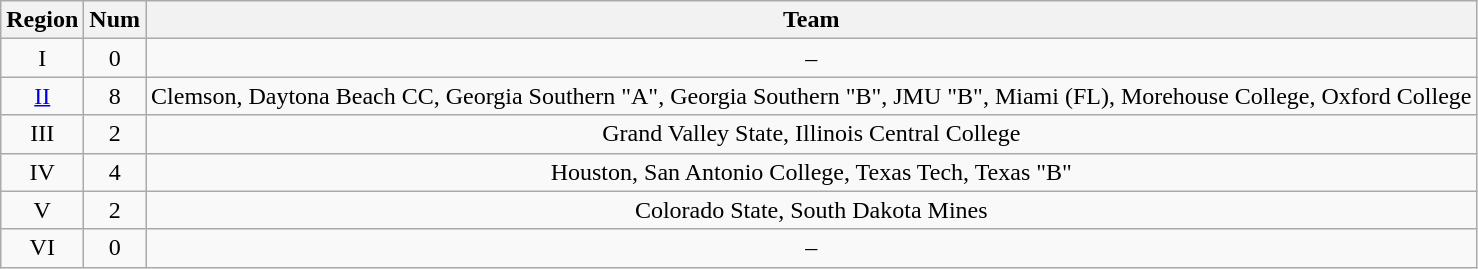<table class="wikitable sortable" style="text-align:center">
<tr>
<th>Region</th>
<th>Num</th>
<th>Team</th>
</tr>
<tr>
<td>I</td>
<td>0</td>
<td>–</td>
</tr>
<tr>
<td><a href='#'>II</a></td>
<td>8</td>
<td>Clemson, Daytona Beach CC, Georgia Southern "A", Georgia Southern "B", JMU "B", Miami (FL), Morehouse College, Oxford College</td>
</tr>
<tr>
<td>III</td>
<td>2</td>
<td>Grand Valley State, Illinois Central College</td>
</tr>
<tr>
<td>IV</td>
<td>4</td>
<td>Houston, San Antonio College, Texas Tech, Texas "B"</td>
</tr>
<tr>
<td>V</td>
<td>2</td>
<td>Colorado State, South Dakota Mines</td>
</tr>
<tr>
<td>VI</td>
<td>0</td>
<td>–</td>
</tr>
</table>
